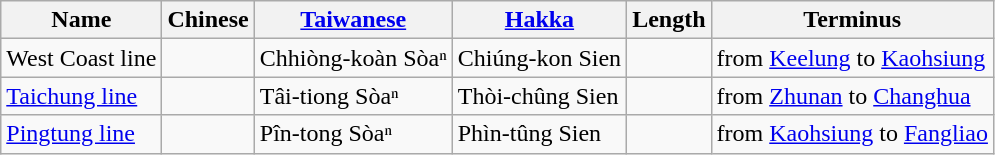<table class=wikitable>
<tr>
<th>Name</th>
<th>Chinese</th>
<th><a href='#'>Taiwanese</a></th>
<th><a href='#'>Hakka</a></th>
<th>Length</th>
<th>Terminus</th>
</tr>
<tr>
<td>West Coast line</td>
<td></td>
<td>Chhiòng-koàn Sòaⁿ</td>
<td>Chiúng-kon Sien</td>
<td></td>
<td>from <a href='#'>Keelung</a> to <a href='#'>Kaohsiung</a></td>
</tr>
<tr>
<td><a href='#'>Taichung line</a></td>
<td></td>
<td>Tâi-tiong Sòaⁿ</td>
<td>Thòi-chûng Sien</td>
<td></td>
<td>from <a href='#'>Zhunan</a> to <a href='#'>Changhua</a> </td>
</tr>
<tr>
<td><a href='#'>Pingtung line</a></td>
<td></td>
<td>Pîn-tong Sòaⁿ</td>
<td>Phìn-tûng Sien</td>
<td></td>
<td>from <a href='#'>Kaohsiung</a> to <a href='#'>Fangliao</a></td>
</tr>
</table>
